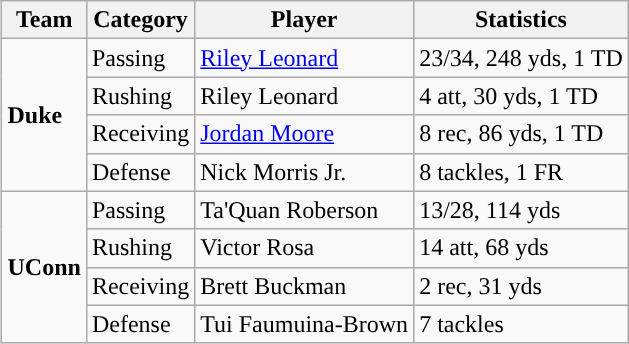<table class="wikitable" style="float: right;">
<tr>
<th>Team</th>
<th>Category</th>
<th>Player</th>
<th>Statistics</th>
</tr>
<tr>
<td rowspan=4><strong>Duke</strong></td>
<td>Passing</td>
<td><a href='#'>Riley Leonard</a></td>
<td>23/34, 248 yds, 1 TD</td>
</tr>
<tr>
<td>Rushing</td>
<td>Riley Leonard</td>
<td>4 att, 30 yds, 1 TD</td>
</tr>
<tr>
<td>Receiving</td>
<td><a href='#'>Jordan Moore</a></td>
<td>8 rec, 86 yds, 1 TD</td>
</tr>
<tr>
<td>Defense</td>
<td>Nick Morris Jr.</td>
<td>8 tackles, 1 FR</td>
</tr>
<tr>
<td rowspan=4><strong>UConn</strong></td>
<td>Passing</td>
<td>Ta'Quan Roberson</td>
<td>13/28, 114 yds</td>
</tr>
<tr>
<td>Rushing</td>
<td>Victor Rosa</td>
<td>14 att, 68 yds</td>
</tr>
<tr>
<td>Receiving</td>
<td>Brett Buckman</td>
<td>2 rec, 31 yds</td>
</tr>
<tr>
<td>Defense</td>
<td>Tui Faumuina-Brown</td>
<td>7 tackles</td>
</tr>
</table>
